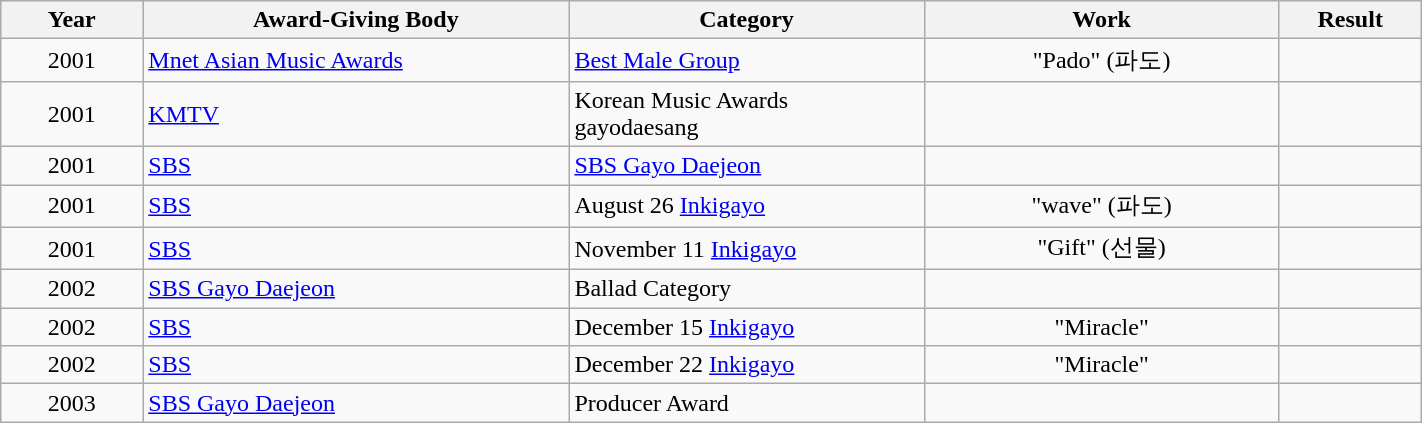<table | width="75%" class="wikitable sortable">
<tr>
<th width="10%">Year</th>
<th width="30%">Award-Giving Body</th>
<th width="25%">Category</th>
<th width="25%">Work</th>
<th width="10%">Result</th>
</tr>
<tr>
<td align="center">2001</td>
<td><a href='#'>Mnet Asian Music Awards</a></td>
<td><a href='#'>Best Male Group</a></td>
<td align="center">"Pado" (파도)</td>
<td></td>
</tr>
<tr>
<td align="center">2001</td>
<td><a href='#'>KMTV</a></td>
<td>Korean Music Awards<br>gayodaesang</td>
<td align="center"></td>
<td></td>
</tr>
<tr>
<td align="center">2001</td>
<td><a href='#'>SBS</a></td>
<td><a href='#'>SBS Gayo Daejeon</a></td>
<td align="center"></td>
<td></td>
</tr>
<tr>
<td align="center">2001</td>
<td><a href='#'>SBS</a></td>
<td>August 26 <a href='#'>Inkigayo</a></td>
<td align="center">"wave" (파도)</td>
<td></td>
</tr>
<tr>
<td align="center">2001</td>
<td><a href='#'>SBS</a></td>
<td>November 11 <a href='#'>Inkigayo</a></td>
<td align="center">"Gift" (선물)</td>
<td></td>
</tr>
<tr>
<td align="center">2002</td>
<td><a href='#'>SBS Gayo Daejeon</a></td>
<td>Ballad Category</td>
<td align="center"></td>
<td></td>
</tr>
<tr>
<td align="center">2002</td>
<td><a href='#'>SBS</a></td>
<td>December 15 <a href='#'>Inkigayo</a></td>
<td align="center">"Miracle"</td>
<td></td>
</tr>
<tr>
<td align="center">2002</td>
<td><a href='#'>SBS</a></td>
<td>December 22 <a href='#'>Inkigayo</a></td>
<td align="center">"Miracle"</td>
<td></td>
</tr>
<tr>
<td align="center">2003</td>
<td><a href='#'>SBS Gayo Daejeon</a></td>
<td>Producer Award</td>
<td align="center"></td>
<td></td>
</tr>
</table>
